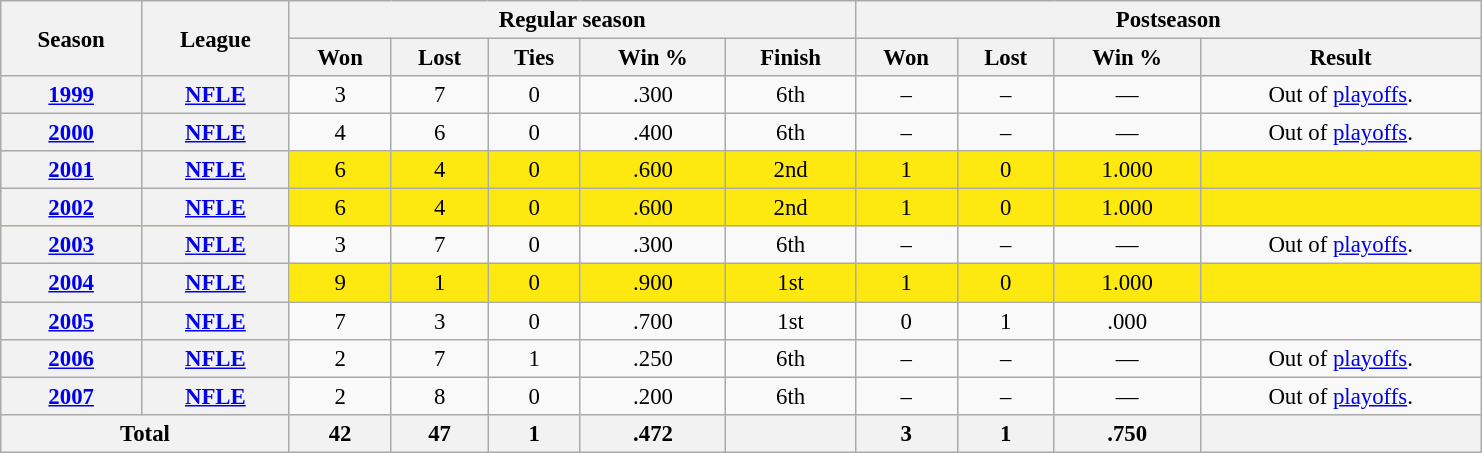<table class="wikitable" style="font-size: 95%; text-align:center; width:65em">
<tr>
<th rowspan="2">Season</th>
<th rowspan="2">League</th>
<th colspan="5">Regular season</th>
<th colspan="4">Postseason</th>
</tr>
<tr>
<th>Won</th>
<th>Lost</th>
<th>Ties</th>
<th>Win %</th>
<th>Finish</th>
<th>Won</th>
<th>Lost</th>
<th>Win %</th>
<th>Result</th>
</tr>
<tr>
<th><a href='#'>1999</a></th>
<th><a href='#'>NFLE</a></th>
<td>3</td>
<td>7</td>
<td>0</td>
<td>.300</td>
<td>6th </td>
<td>–</td>
<td>–</td>
<td>—</td>
<td>Out of <a href='#'>playoffs</a>.</td>
</tr>
<tr>
<th><a href='#'>2000</a></th>
<th><a href='#'>NFLE</a></th>
<td>4</td>
<td>6</td>
<td>0</td>
<td>.400</td>
<td>6th </td>
<td>–</td>
<td>–</td>
<td>—</td>
<td>Out of <a href='#'>playoffs</a>.</td>
</tr>
<tr style="background:#FDE910">
<th><a href='#'>2001</a></th>
<th><a href='#'>NFLE</a></th>
<td>6</td>
<td>4</td>
<td>0</td>
<td>.600</td>
<td>2nd </td>
<td>1</td>
<td>0</td>
<td>1.000</td>
<td></td>
</tr>
<tr style="background:#FDE910">
<th><a href='#'>2002</a></th>
<th><a href='#'>NFLE</a></th>
<td>6</td>
<td>4</td>
<td>0</td>
<td>.600</td>
<td>2nd </td>
<td>1</td>
<td>0</td>
<td>1.000</td>
<td></td>
</tr>
<tr>
<th><a href='#'>2003</a></th>
<th><a href='#'>NFLE</a></th>
<td>3</td>
<td>7</td>
<td>0</td>
<td>.300</td>
<td>6th </td>
<td>–</td>
<td>–</td>
<td>—</td>
<td>Out of <a href='#'>playoffs</a>.</td>
</tr>
<tr style="background:#FDE910">
<th><a href='#'>2004</a></th>
<th><a href='#'>NFLE</a></th>
<td>9</td>
<td>1</td>
<td>0</td>
<td>.900</td>
<td>1st </td>
<td>1</td>
<td>0</td>
<td>1.000</td>
<td></td>
</tr>
<tr>
<th><a href='#'>2005</a></th>
<th><a href='#'>NFLE</a></th>
<td>7</td>
<td>3</td>
<td>0</td>
<td>.700</td>
<td>1st </td>
<td>0</td>
<td>1</td>
<td>.000</td>
<td></td>
</tr>
<tr>
<th><a href='#'>2006</a></th>
<th><a href='#'>NFLE</a></th>
<td>2</td>
<td>7</td>
<td>1</td>
<td>.250</td>
<td>6th </td>
<td>–</td>
<td>–</td>
<td>—</td>
<td>Out of <a href='#'>playoffs</a>.</td>
</tr>
<tr>
<th><a href='#'>2007</a></th>
<th><a href='#'>NFLE</a></th>
<td>2</td>
<td>8</td>
<td>0</td>
<td>.200</td>
<td>6th </td>
<td>–</td>
<td>–</td>
<td>—</td>
<td>Out of <a href='#'>playoffs</a>.</td>
</tr>
<tr>
<th colspan="2">Total</th>
<th>42</th>
<th>47</th>
<th>1</th>
<th>.472</th>
<th></th>
<th>3</th>
<th>1</th>
<th>.750</th>
<th></th>
</tr>
</table>
